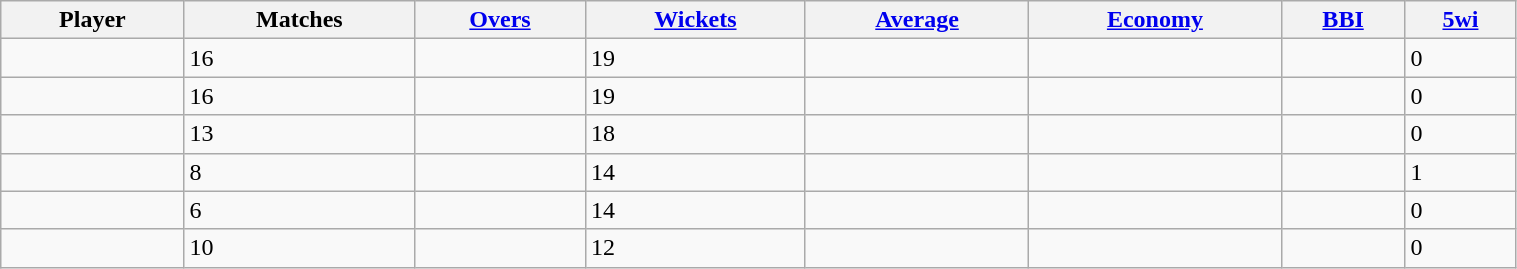<table class="wikitable sortable" style="width:80%;">
<tr>
<th>Player</th>
<th>Matches</th>
<th><a href='#'>Overs</a></th>
<th><a href='#'>Wickets</a></th>
<th><a href='#'>Average</a></th>
<th><a href='#'>Economy</a></th>
<th><a href='#'>BBI</a></th>
<th><a href='#'>5wi</a></th>
</tr>
<tr>
<td></td>
<td>16</td>
<td></td>
<td>19</td>
<td></td>
<td></td>
<td></td>
<td>0</td>
</tr>
<tr>
<td></td>
<td>16</td>
<td></td>
<td>19</td>
<td></td>
<td></td>
<td></td>
<td>0</td>
</tr>
<tr>
<td></td>
<td>13</td>
<td></td>
<td>18</td>
<td></td>
<td></td>
<td></td>
<td>0</td>
</tr>
<tr>
<td></td>
<td>8</td>
<td></td>
<td>14</td>
<td></td>
<td></td>
<td></td>
<td>1</td>
</tr>
<tr>
<td></td>
<td>6</td>
<td></td>
<td>14</td>
<td></td>
<td></td>
<td></td>
<td>0</td>
</tr>
<tr>
<td></td>
<td>10</td>
<td></td>
<td>12</td>
<td></td>
<td></td>
<td></td>
<td>0</td>
</tr>
</table>
